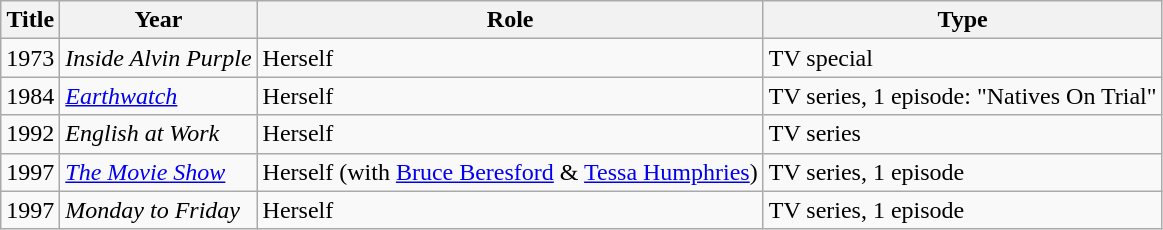<table class="wikitable">
<tr>
<th>Title</th>
<th>Year</th>
<th>Role</th>
<th>Type</th>
</tr>
<tr>
<td>1973</td>
<td><em>Inside Alvin Purple</em></td>
<td>Herself</td>
<td>TV special</td>
</tr>
<tr>
<td>1984</td>
<td><em><a href='#'>Earthwatch</a></em></td>
<td>Herself</td>
<td>TV series, 1 episode: "Natives On Trial"</td>
</tr>
<tr>
<td>1992</td>
<td><em>English at Work</em></td>
<td>Herself</td>
<td>TV series</td>
</tr>
<tr>
<td>1997</td>
<td><em><a href='#'>The Movie Show</a></em></td>
<td>Herself (with <a href='#'>Bruce Beresford</a> & <a href='#'>Tessa Humphries</a>)</td>
<td>TV series, 1 episode</td>
</tr>
<tr>
<td>1997</td>
<td><em>Monday to Friday</em></td>
<td>Herself</td>
<td>TV series, 1 episode</td>
</tr>
</table>
